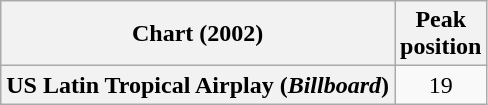<table class="wikitable plainrowheaders">
<tr>
<th scope="col">Chart (2002)</th>
<th scope="col">Peak<br>position</th>
</tr>
<tr>
<th scope="row">US Latin Tropical Airplay (<em>Billboard</em>)</th>
<td style="text-align:center;">19</td>
</tr>
</table>
